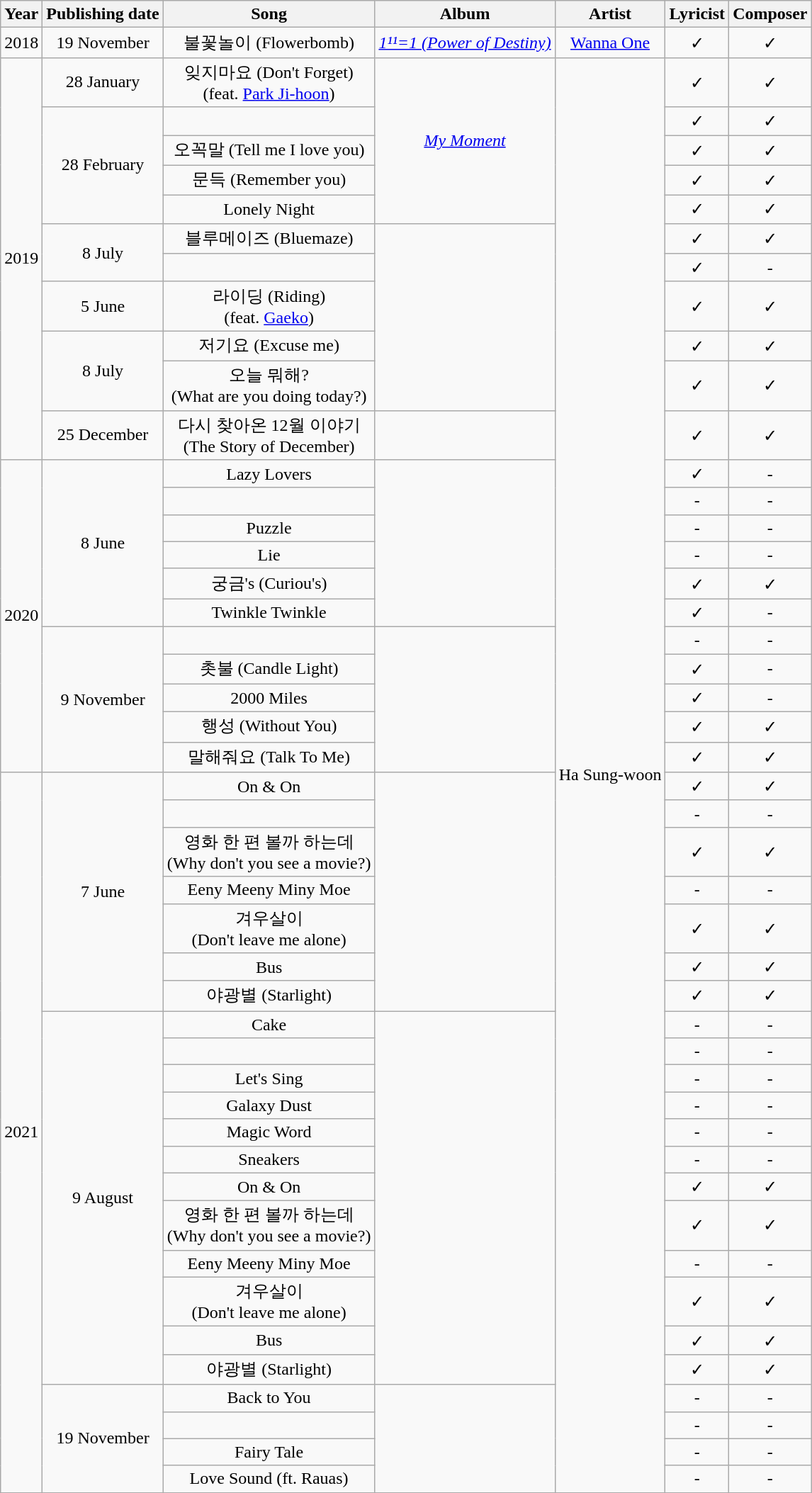<table class="wikitable plainrowheaders" style="text-align:center">
<tr>
<th>Year</th>
<th>Publishing date</th>
<th>Song</th>
<th>Album</th>
<th>Artist</th>
<th>Lyricist</th>
<th>Composer</th>
</tr>
<tr>
<td>2018</td>
<td>19 November</td>
<td>불꽃놀이 (Flowerbomb)</td>
<td><em><a href='#'>1¹¹=1 (Power of Destiny)</a></em></td>
<td><a href='#'>Wanna One</a></td>
<td>✓</td>
<td>✓</td>
</tr>
<tr>
<td rowspan="11">2019</td>
<td>28 January</td>
<td>잊지마요 (Don't Forget)<br>(feat. <a href='#'>Park Ji-hoon</a>)</td>
<td rowspan="5"><em><a href='#'>My Moment</a></em></td>
<td rowspan="45">Ha Sung-woon</td>
<td>✓</td>
<td>✓</td>
</tr>
<tr>
<td rowspan="4">28 February</td>
<td></td>
<td>✓</td>
<td>✓</td>
</tr>
<tr>
<td>오꼭말 (Tell me I love you)</td>
<td>✓</td>
<td>✓</td>
</tr>
<tr>
<td>문득 (Remember you)</td>
<td>✓</td>
<td>✓</td>
</tr>
<tr>
<td>Lonely Night</td>
<td>✓</td>
<td>✓</td>
</tr>
<tr>
<td rowspan="2">8 July</td>
<td>블루메이즈 (Bluemaze)</td>
<td rowspan="5"></td>
<td>✓</td>
<td>✓</td>
</tr>
<tr>
<td></td>
<td>✓</td>
<td>-</td>
</tr>
<tr>
<td>5 June</td>
<td>라이딩 (Riding)<br>(feat. <a href='#'>Gaeko</a>)</td>
<td>✓</td>
<td>✓</td>
</tr>
<tr>
<td rowspan="2">8 July</td>
<td>저기요 (Excuse me)</td>
<td>✓</td>
<td>✓</td>
</tr>
<tr>
<td>오늘 뭐해?<br>(What are you doing today?)</td>
<td>✓</td>
<td>✓</td>
</tr>
<tr>
<td>25 December</td>
<td>다시 찾아온 12월 이야기<br>(The Story of December)</td>
<td></td>
<td>✓</td>
<td>✓</td>
</tr>
<tr>
<td rowspan="11">2020</td>
<td rowspan="6">8 June</td>
<td>Lazy Lovers</td>
<td rowspan="6"></td>
<td>✓</td>
<td>-</td>
</tr>
<tr>
<td></td>
<td>-</td>
<td>-</td>
</tr>
<tr>
<td>Puzzle</td>
<td>-</td>
<td>-</td>
</tr>
<tr>
<td>Lie</td>
<td>-</td>
<td>-</td>
</tr>
<tr>
<td>궁금's (Curiou's)</td>
<td>✓</td>
<td>✓</td>
</tr>
<tr>
<td>Twinkle Twinkle</td>
<td>✓</td>
<td>-</td>
</tr>
<tr>
<td rowspan="5">9 November</td>
<td></td>
<td rowspan="5"></td>
<td>-</td>
<td>-</td>
</tr>
<tr>
<td>촛불 (Candle Light)</td>
<td>✓</td>
<td>-</td>
</tr>
<tr>
<td>2000 Miles</td>
<td>✓</td>
<td>-</td>
</tr>
<tr>
<td>행성 (Without You)</td>
<td>✓</td>
<td>✓</td>
</tr>
<tr>
<td>말해줘요 (Talk To Me)</td>
<td>✓</td>
<td>✓</td>
</tr>
<tr>
<td rowspan="27">2021</td>
<td rowspan="7">7 June</td>
<td>On & On</td>
<td rowspan="7"></td>
<td>✓</td>
<td>✓</td>
</tr>
<tr>
<td></td>
<td>-</td>
<td>-</td>
</tr>
<tr>
<td>영화 한 편 볼까 하는데<br>(Why don't you see a movie?)</td>
<td>✓</td>
<td>✓</td>
</tr>
<tr>
<td>Eeny Meeny Miny Moe</td>
<td>-</td>
<td>-</td>
</tr>
<tr>
<td>겨우살이<br>(Don't leave me alone)</td>
<td>✓</td>
<td>✓</td>
</tr>
<tr>
<td>Bus</td>
<td>✓</td>
<td>✓</td>
</tr>
<tr>
<td>야광별 (Starlight)</td>
<td>✓</td>
<td>✓</td>
</tr>
<tr>
<td rowspan="12">9 August</td>
<td>Cake</td>
<td rowspan="12"></td>
<td>-</td>
<td>-</td>
</tr>
<tr>
<td></td>
<td>-</td>
<td>-</td>
</tr>
<tr>
<td>Let's Sing</td>
<td>-</td>
<td>-</td>
</tr>
<tr>
<td>Galaxy Dust</td>
<td>-</td>
<td>-</td>
</tr>
<tr>
<td>Magic Word</td>
<td>-</td>
<td>-</td>
</tr>
<tr>
<td>Sneakers</td>
<td>-</td>
<td>-</td>
</tr>
<tr>
<td>On & On</td>
<td>✓</td>
<td>✓</td>
</tr>
<tr>
<td>영화 한 편 볼까 하는데<br>(Why don't you see a movie?)</td>
<td>✓</td>
<td>✓</td>
</tr>
<tr>
<td>Eeny Meeny Miny Moe</td>
<td>-</td>
<td>-</td>
</tr>
<tr>
<td>겨우살이<br>(Don't leave me alone)</td>
<td>✓</td>
<td>✓</td>
</tr>
<tr>
<td>Bus</td>
<td>✓</td>
<td>✓</td>
</tr>
<tr>
<td>야광별 (Starlight)</td>
<td>✓</td>
<td>✓</td>
</tr>
<tr>
<td rowspan="4">19 November</td>
<td>Back to You</td>
<td rowspan="4"><em></em></td>
<td>-</td>
<td>-</td>
</tr>
<tr>
<td></td>
<td>-</td>
<td>-</td>
</tr>
<tr>
<td>Fairy Tale</td>
<td>-</td>
<td>-</td>
</tr>
<tr>
<td>Love Sound (ft. Rauas)</td>
<td>-</td>
<td>-</td>
</tr>
</table>
